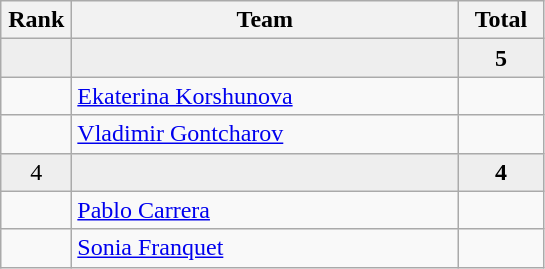<table class="wikitable" style="text-align:center">
<tr>
<th width=40>Rank</th>
<th width=250>Team</th>
<th width=50>Total</th>
</tr>
<tr bgcolor=eeeeee>
<td></td>
<td align=left></td>
<td><strong>5</strong></td>
</tr>
<tr>
<td></td>
<td align=left><a href='#'>Ekaterina Korshunova</a></td>
<td></td>
</tr>
<tr>
<td></td>
<td align=left><a href='#'>Vladimir Gontcharov</a></td>
<td></td>
</tr>
<tr bgcolor=eeeeee>
<td>4</td>
<td align=left></td>
<td><strong>4</strong></td>
</tr>
<tr>
<td></td>
<td align=left><a href='#'>Pablo Carrera</a></td>
<td></td>
</tr>
<tr>
<td></td>
<td align=left><a href='#'>Sonia Franquet</a></td>
<td></td>
</tr>
</table>
